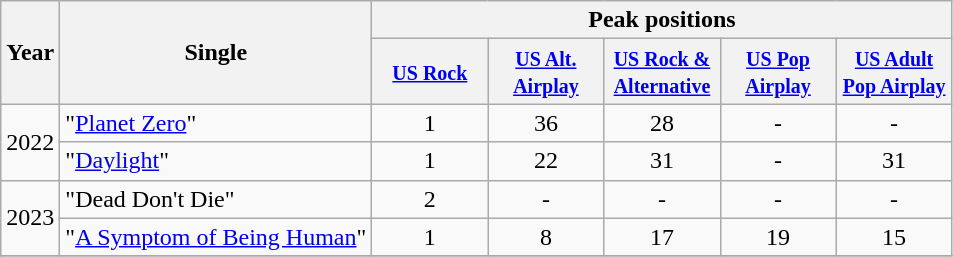<table class="wikitable">
<tr>
<th rowspan="2">Year</th>
<th rowspan="2">Single</th>
<th colspan="10">Peak positions</th>
</tr>
<tr>
<th width="70"><small><a href='#'>US  Rock</a></small></th>
<th width="70"><small><a href='#'>US Alt. Airplay</a></small> </th>
<th width="70"><small><a href='#'>US Rock & Alternative</a></small></th>
<th width="70"><small><a href='#'>US Pop Airplay</a></small></th>
<th width="70"><small><a href='#'>US Adult Pop Airplay</a></small></th>
</tr>
<tr>
<td rowspan="2">2022</td>
<td>"<a href='#'>Planet Zero</a>"</td>
<td style="text-align:center;">1</td>
<td style="text-align:center;">36</td>
<td style="text-align:center;">28</td>
<td style="text-align:center;">-</td>
<td style="text-align:center;">-</td>
</tr>
<tr>
<td>"<a href='#'>Daylight</a>"</td>
<td style="text-align:center;">1</td>
<td style="text-align:center;">22</td>
<td style="text-align:center;">31</td>
<td style="text-align:center;">-</td>
<td style="text-align:center;">31</td>
</tr>
<tr>
<td rowspan="2">2023</td>
<td>"Dead Don't Die"</td>
<td style="text-align:center;">2</td>
<td style="text-align:center;">-</td>
<td style="text-align:center;">-</td>
<td style="text-align:center;">-</td>
<td style="text-align:center;">-</td>
</tr>
<tr>
<td>"<a href='#'>A Symptom of Being Human</a>"</td>
<td style="text-align:center;">1</td>
<td style="text-align:center;">8</td>
<td style="text-align:center;">17</td>
<td style="text-align:center;">19</td>
<td style="text-align:center;">15</td>
</tr>
<tr>
</tr>
</table>
